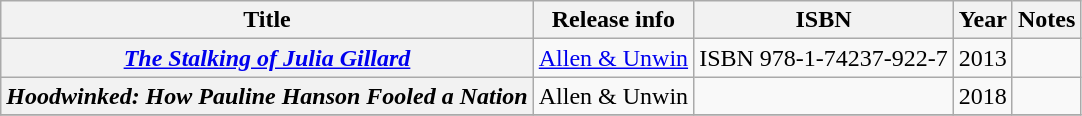<table class="wikitable plainrowheaders sortable">
<tr>
<th scope=col>Title</th>
<th scope=col>Release info</th>
<th scope=col>ISBN</th>
<th scope=col>Year</th>
<th scope=col class=unsortable>Notes</th>
</tr>
<tr>
<th scope=row><em><a href='#'>The Stalking of Julia Gillard</a></em></th>
<td><a href='#'>Allen & Unwin</a></td>
<td>ISBN 978-1-74237-922-7</td>
<td>2013</td>
<td></td>
</tr>
<tr>
<th scope=row><em>Hoodwinked: How Pauline Hanson Fooled a Nation</em></th>
<td>Allen & Unwin</td>
<td></td>
<td>2018</td>
<td></td>
</tr>
<tr>
</tr>
</table>
